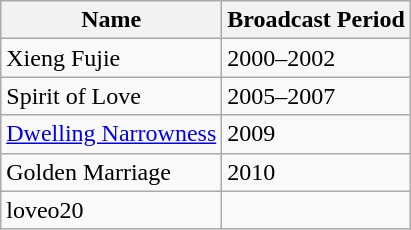<table class="wikitable sortable">
<tr>
<th>Name</th>
<th>Broadcast Period</th>
</tr>
<tr>
<td>Xieng Fujie</td>
<td>2000–2002</td>
</tr>
<tr>
<td>Spirit of Love</td>
<td>2005–2007</td>
</tr>
<tr>
<td><a href='#'>Dwelling Narrowness</a></td>
<td>2009</td>
</tr>
<tr>
<td>Golden Marriage</td>
<td>2010</td>
</tr>
<tr>
<td>loveo20</td>
<td></td>
</tr>
</table>
